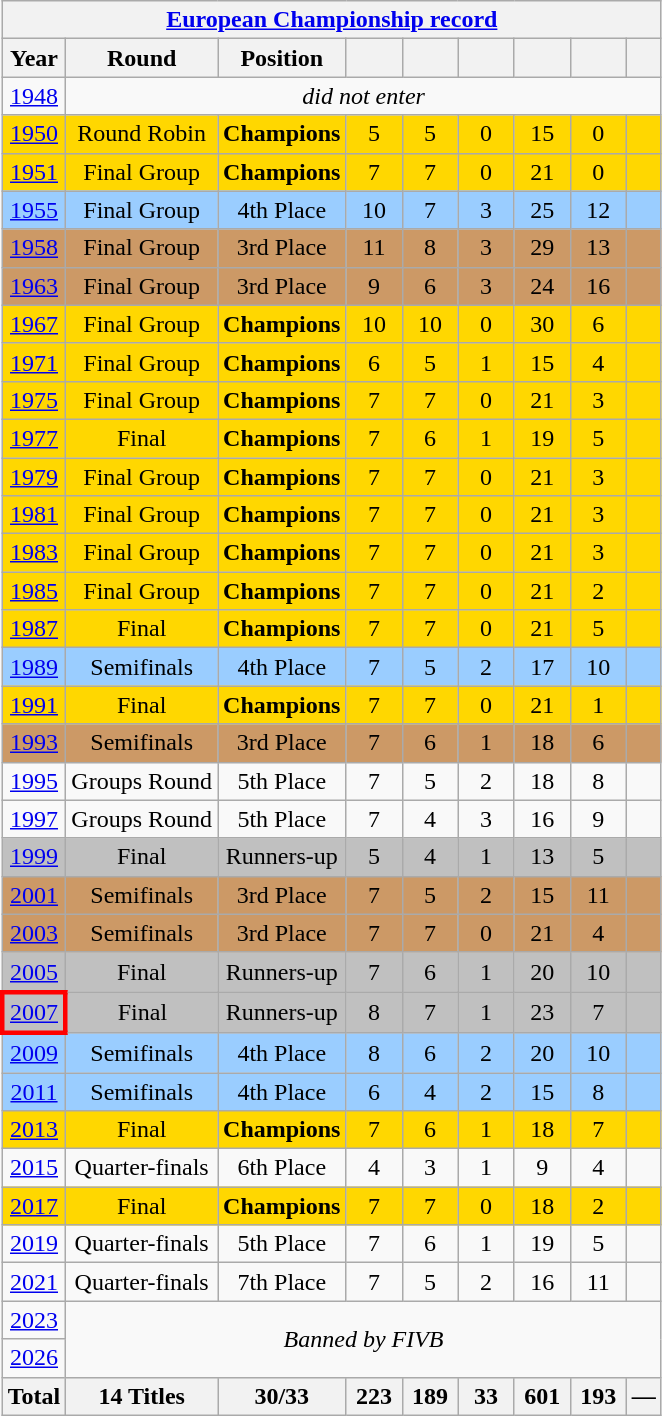<table class="wikitable" style="text-align: center;">
<tr>
<th colspan=9><a href='#'>European Championship record</a></th>
</tr>
<tr>
<th>Year</th>
<th>Round</th>
<th>Position</th>
<th width=30></th>
<th width=30></th>
<th width=30></th>
<th width=30></th>
<th width=30></th>
<th></th>
</tr>
<tr>
<td> <a href='#'>1948</a></td>
<td colspan=8><em>did not enter</em></td>
</tr>
<tr bgcolor=gold>
<td> <a href='#'>1950</a></td>
<td>Round Robin</td>
<td><strong>Champions</strong></td>
<td>5</td>
<td>5</td>
<td>0</td>
<td>15</td>
<td>0</td>
<td></td>
</tr>
<tr bgcolor=gold>
<td> <a href='#'>1951</a></td>
<td>Final Group</td>
<td><strong>Champions</strong></td>
<td>7</td>
<td>7</td>
<td>0</td>
<td>21</td>
<td>0</td>
<td></td>
</tr>
<tr bgcolor=9acdff>
<td> <a href='#'>1955</a></td>
<td>Final Group</td>
<td>4th Place</td>
<td>10</td>
<td>7</td>
<td>3</td>
<td>25</td>
<td>12</td>
<td></td>
</tr>
<tr bgcolor=cc9966>
<td> <a href='#'>1958</a></td>
<td>Final Group</td>
<td>3rd Place</td>
<td>11</td>
<td>8</td>
<td>3</td>
<td>29</td>
<td>13</td>
<td></td>
</tr>
<tr bgcolor=cc9966>
<td> <a href='#'>1963</a></td>
<td>Final Group</td>
<td>3rd Place</td>
<td>9</td>
<td>6</td>
<td>3</td>
<td>24</td>
<td>16</td>
<td></td>
</tr>
<tr bgcolor=gold>
<td> <a href='#'>1967</a></td>
<td>Final Group</td>
<td><strong>Champions</strong></td>
<td>10</td>
<td>10</td>
<td>0</td>
<td>30</td>
<td>6</td>
<td></td>
</tr>
<tr bgcolor=gold>
<td> <a href='#'>1971</a></td>
<td>Final Group</td>
<td><strong>Champions</strong></td>
<td>6</td>
<td>5</td>
<td>1</td>
<td>15</td>
<td>4</td>
<td></td>
</tr>
<tr bgcolor=gold>
<td> <a href='#'>1975</a></td>
<td>Final Group</td>
<td><strong>Champions</strong></td>
<td>7</td>
<td>7</td>
<td>0</td>
<td>21</td>
<td>3</td>
<td></td>
</tr>
<tr bgcolor=gold>
<td> <a href='#'>1977</a></td>
<td>Final</td>
<td><strong>Champions</strong></td>
<td>7</td>
<td>6</td>
<td>1</td>
<td>19</td>
<td>5</td>
<td></td>
</tr>
<tr bgcolor=gold>
<td> <a href='#'>1979</a></td>
<td>Final Group</td>
<td><strong>Champions</strong></td>
<td>7</td>
<td>7</td>
<td>0</td>
<td>21</td>
<td>3</td>
<td></td>
</tr>
<tr bgcolor=gold>
<td> <a href='#'>1981</a></td>
<td>Final Group</td>
<td><strong>Champions</strong></td>
<td>7</td>
<td>7</td>
<td>0</td>
<td>21</td>
<td>3</td>
<td></td>
</tr>
<tr bgcolor=gold>
<td> <a href='#'>1983</a></td>
<td>Final Group</td>
<td><strong>Champions</strong></td>
<td>7</td>
<td>7</td>
<td>0</td>
<td>21</td>
<td>3</td>
<td></td>
</tr>
<tr bgcolor=gold>
<td> <a href='#'>1985</a></td>
<td>Final Group</td>
<td><strong>Champions</strong></td>
<td>7</td>
<td>7</td>
<td>0</td>
<td>21</td>
<td>2</td>
<td></td>
</tr>
<tr bgcolor=gold>
<td> <a href='#'>1987</a></td>
<td>Final</td>
<td><strong>Champions</strong></td>
<td>7</td>
<td>7</td>
<td>0</td>
<td>21</td>
<td>5</td>
<td></td>
</tr>
<tr bgcolor=9acdff>
<td> <a href='#'>1989</a></td>
<td>Semifinals</td>
<td>4th Place</td>
<td>7</td>
<td>5</td>
<td>2</td>
<td>17</td>
<td>10</td>
<td></td>
</tr>
<tr bgcolor=gold>
<td> <a href='#'>1991</a></td>
<td>Final</td>
<td><strong>Champions</strong></td>
<td>7</td>
<td>7</td>
<td>0</td>
<td>21</td>
<td>1</td>
<td></td>
</tr>
<tr bgcolor=cc9966>
<td> <a href='#'>1993</a></td>
<td>Semifinals</td>
<td>3rd Place</td>
<td>7</td>
<td>6</td>
<td>1</td>
<td>18</td>
<td>6</td>
<td></td>
</tr>
<tr>
<td> <a href='#'>1995</a></td>
<td>Groups Round</td>
<td>5th Place</td>
<td>7</td>
<td>5</td>
<td>2</td>
<td>18</td>
<td>8</td>
<td></td>
</tr>
<tr>
<td> <a href='#'>1997</a></td>
<td>Groups Round</td>
<td>5th Place</td>
<td>7</td>
<td>4</td>
<td>3</td>
<td>16</td>
<td>9</td>
<td></td>
</tr>
<tr bgcolor=silver>
<td> <a href='#'>1999</a></td>
<td>Final</td>
<td>Runners-up</td>
<td>5</td>
<td>4</td>
<td>1</td>
<td>13</td>
<td>5</td>
<td></td>
</tr>
<tr bgcolor=cc9966>
<td> <a href='#'>2001</a></td>
<td>Semifinals</td>
<td>3rd Place</td>
<td>7</td>
<td>5</td>
<td>2</td>
<td>15</td>
<td>11</td>
<td></td>
</tr>
<tr bgcolor=cc9966>
<td> <a href='#'>2003</a></td>
<td>Semifinals</td>
<td>3rd Place</td>
<td>7</td>
<td>7</td>
<td>0</td>
<td>21</td>
<td>4</td>
<td></td>
</tr>
<tr bgcolor=silver>
<td> <a href='#'>2005</a></td>
<td>Final</td>
<td>Runners-up</td>
<td>7</td>
<td>6</td>
<td>1</td>
<td>20</td>
<td>10</td>
<td></td>
</tr>
<tr bgcolor=silver>
<td style="border: 3px solid red"> <a href='#'>2007</a></td>
<td>Final</td>
<td>Runners-up</td>
<td>8</td>
<td>7</td>
<td>1</td>
<td>23</td>
<td>7</td>
<td></td>
</tr>
<tr bgcolor=9acdff>
<td> <a href='#'>2009</a></td>
<td>Semifinals</td>
<td>4th Place</td>
<td>8</td>
<td>6</td>
<td>2</td>
<td>20</td>
<td>10</td>
<td></td>
</tr>
<tr bgcolor=9acdff>
<td> <a href='#'>2011</a></td>
<td>Semifinals</td>
<td>4th Place</td>
<td>6</td>
<td>4</td>
<td>2</td>
<td>15</td>
<td>8</td>
<td></td>
</tr>
<tr bgcolor=gold>
<td> <a href='#'>2013</a></td>
<td>Final</td>
<td><strong>Champions</strong></td>
<td>7</td>
<td>6</td>
<td>1</td>
<td>18</td>
<td>7</td>
<td></td>
</tr>
<tr>
<td> <a href='#'>2015</a></td>
<td>Quarter-finals</td>
<td>6th Place</td>
<td>4</td>
<td>3</td>
<td>1</td>
<td>9</td>
<td>4</td>
<td></td>
</tr>
<tr bgcolor=gold>
<td> <a href='#'>2017</a></td>
<td>Final</td>
<td><strong>Champions</strong></td>
<td>7</td>
<td>7</td>
<td>0</td>
<td>18</td>
<td>2</td>
<td></td>
</tr>
<tr>
<td> <a href='#'>2019</a></td>
<td>Quarter-finals</td>
<td>5th Place</td>
<td>7</td>
<td>6</td>
<td>1</td>
<td>19</td>
<td>5</td>
<td></td>
</tr>
<tr>
<td> <a href='#'>2021</a></td>
<td>Quarter-finals</td>
<td>7th Place</td>
<td>7</td>
<td>5</td>
<td>2</td>
<td>16</td>
<td>11</td>
<td></td>
</tr>
<tr>
<td> <a href='#'>2023</a></td>
<td colspan="8" rowspan="2"><em>Banned by FIVB</em></td>
</tr>
<tr>
<td> <a href='#'>2026</a></td>
</tr>
<tr>
<th>Total</th>
<th>14 Titles</th>
<th>30/33</th>
<th>223</th>
<th>189</th>
<th>33</th>
<th>601</th>
<th>193</th>
<th>—</th>
</tr>
</table>
